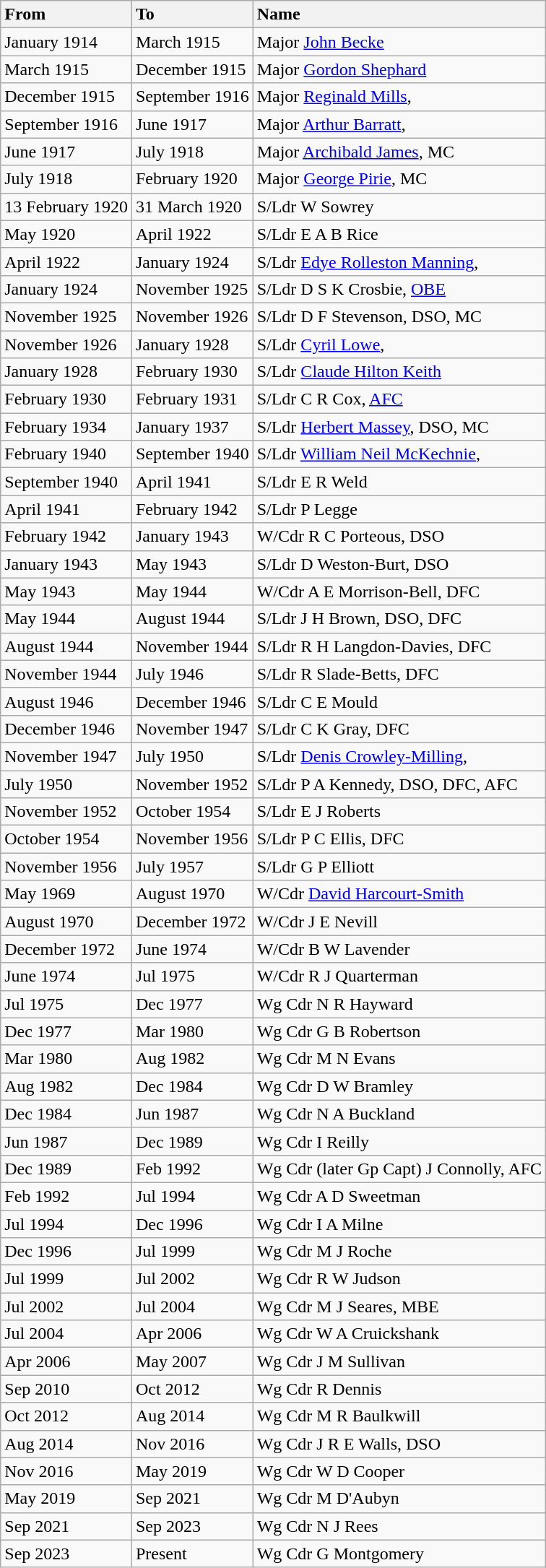<table class="wikitable">
<tr>
<th style="text-align: left">From</th>
<th style="text-align: left">To</th>
<th style="text-align: left">Name</th>
</tr>
<tr>
<td>January 1914</td>
<td>March 1915</td>
<td>Major <a href='#'>John Becke</a></td>
</tr>
<tr>
<td>March 1915</td>
<td>December 1915</td>
<td>Major <a href='#'>Gordon Shephard</a></td>
</tr>
<tr>
<td>December 1915</td>
<td>September 1916</td>
<td>Major <a href='#'>Reginald Mills</a>, </td>
</tr>
<tr>
<td>September 1916</td>
<td>June 1917</td>
<td>Major <a href='#'>Arthur Barratt</a>, </td>
</tr>
<tr>
<td>June 1917</td>
<td>July 1918</td>
<td>Major <a href='#'>Archibald James</a>, MC</td>
</tr>
<tr>
<td>July 1918</td>
<td>February 1920</td>
<td>Major <a href='#'>George Pirie</a>, MC</td>
</tr>
<tr>
<td>13 February 1920</td>
<td>31 March 1920</td>
<td>S/Ldr W Sowrey</td>
</tr>
<tr>
<td>May 1920</td>
<td>April 1922</td>
<td>S/Ldr E A B Rice</td>
</tr>
<tr>
<td>April 1922</td>
<td>January 1924</td>
<td>S/Ldr <a href='#'>Edye Rolleston Manning</a>, </td>
</tr>
<tr>
<td>January 1924</td>
<td>November 1925</td>
<td>S/Ldr D S K Crosbie, <a href='#'>OBE</a></td>
</tr>
<tr>
<td>November 1925</td>
<td>November 1926</td>
<td>S/Ldr D F Stevenson, DSO, MC</td>
</tr>
<tr>
<td>November 1926</td>
<td>January 1928</td>
<td>S/Ldr <a href='#'>Cyril Lowe</a>,  </td>
</tr>
<tr>
<td>January 1928</td>
<td>February 1930</td>
<td>S/Ldr <a href='#'>Claude Hilton Keith</a></td>
</tr>
<tr>
<td>February 1930</td>
<td>February 1931</td>
<td>S/Ldr C R Cox, <a href='#'>AFC</a></td>
</tr>
<tr>
<td>February 1934</td>
<td>January 1937</td>
<td>S/Ldr <a href='#'>Herbert Massey</a>, DSO, MC</td>
</tr>
<tr>
<td>February 1940</td>
<td>September 1940</td>
<td>S/Ldr <a href='#'>William Neil McKechnie</a>,  </td>
</tr>
<tr>
<td>September 1940</td>
<td>April 1941</td>
<td>S/Ldr E R Weld</td>
</tr>
<tr>
<td>April 1941</td>
<td>February 1942</td>
<td>S/Ldr P Legge</td>
</tr>
<tr>
<td>February 1942</td>
<td>January 1943</td>
<td>W/Cdr R C Porteous, DSO</td>
</tr>
<tr>
<td>January 1943</td>
<td>May 1943</td>
<td>S/Ldr D Weston-Burt, DSO</td>
</tr>
<tr>
<td>May 1943</td>
<td>May 1944</td>
<td>W/Cdr A E Morrison-Bell, DFC</td>
</tr>
<tr>
<td>May 1944</td>
<td>August 1944</td>
<td>S/Ldr J H Brown, DSO, DFC</td>
</tr>
<tr>
<td>August 1944</td>
<td>November 1944</td>
<td>S/Ldr R H Langdon-Davies, DFC</td>
</tr>
<tr>
<td>November 1944</td>
<td>July 1946</td>
<td>S/Ldr R Slade-Betts, DFC</td>
</tr>
<tr ---->
<td>August 1946</td>
<td>December 1946</td>
<td>S/Ldr C E Mould</td>
</tr>
<tr ---->
<td>December 1946</td>
<td>November 1947</td>
<td>S/Ldr C K Gray, DFC</td>
</tr>
<tr ---->
<td>November 1947</td>
<td>July 1950</td>
<td>S/Ldr <a href='#'>Denis Crowley-Milling</a>,  </td>
</tr>
<tr>
<td>July 1950</td>
<td>November 1952</td>
<td>S/Ldr P A Kennedy, DSO, DFC, AFC</td>
</tr>
<tr>
<td>November 1952</td>
<td>October 1954</td>
<td>S/Ldr E J Roberts</td>
</tr>
<tr ---->
<td>October 1954</td>
<td>November 1956</td>
<td>S/Ldr P C Ellis, DFC</td>
</tr>
<tr ---->
<td>November 1956</td>
<td>July 1957</td>
<td>S/Ldr G P Elliott</td>
</tr>
<tr ---->
<td>May 1969</td>
<td>August 1970</td>
<td>W/Cdr <a href='#'>David Harcourt-Smith</a></td>
</tr>
<tr>
<td>August 1970</td>
<td>December 1972</td>
<td>W/Cdr J E Nevill</td>
</tr>
<tr>
<td>December 1972</td>
<td>June 1974</td>
<td>W/Cdr B W Lavender</td>
</tr>
<tr ---->
<td>June 1974</td>
<td>Jul 1975</td>
<td>W/Cdr R J Quarterman</td>
</tr>
<tr>
<td>Jul 1975</td>
<td>Dec 1977</td>
<td>Wg Cdr N R Hayward</td>
</tr>
<tr ---->
<td>Dec 1977</td>
<td>Mar 1980</td>
<td>Wg Cdr G B Robertson</td>
</tr>
<tr ---->
<td>Mar 1980</td>
<td>Aug 1982</td>
<td>Wg Cdr M N Evans</td>
</tr>
<tr ---->
<td>Aug 1982</td>
<td>Dec 1984</td>
<td>Wg Cdr D W Bramley</td>
</tr>
<tr>
<td>Dec 1984</td>
<td>Jun 1987</td>
<td>Wg Cdr N A Buckland</td>
</tr>
<tr ---->
<td>Jun 1987</td>
<td>Dec 1989</td>
<td>Wg Cdr I Reilly</td>
</tr>
<tr ---->
<td>Dec 1989</td>
<td>Feb 1992</td>
<td>Wg Cdr (later Gp Capt) J Connolly, AFC</td>
</tr>
<tr ---->
<td>Feb 1992</td>
<td>Jul 1994</td>
<td>Wg Cdr A D Sweetman</td>
</tr>
<tr ---->
<td>Jul 1994</td>
<td>Dec 1996</td>
<td>Wg Cdr I A Milne</td>
</tr>
<tr>
<td>Dec 1996</td>
<td>Jul 1999</td>
<td>Wg Cdr M J Roche</td>
</tr>
<tr ---->
<td>Jul 1999</td>
<td>Jul 2002</td>
<td>Wg Cdr R W Judson</td>
</tr>
<tr ---->
<td>Jul 2002</td>
<td>Jul 2004</td>
<td>Wg Cdr M J Seares, MBE</td>
</tr>
<tr ---->
<td>Jul 2004</td>
<td>Apr 2006</td>
<td>Wg Cdr W A Cruickshank</td>
</tr>
<tr ---->
<td>Apr 2006</td>
<td>May 2007</td>
<td>Wg Cdr J M Sullivan</td>
</tr>
<tr ---->
<td>Sep 2010</td>
<td>Oct 2012</td>
<td>Wg Cdr R Dennis</td>
</tr>
<tr ---->
<td>Oct 2012</td>
<td>Aug 2014</td>
<td>Wg Cdr M R Baulkwill</td>
</tr>
<tr ---->
<td>Aug 2014</td>
<td>Nov 2016</td>
<td>Wg Cdr J R E Walls, DSO</td>
</tr>
<tr>
<td>Nov 2016</td>
<td>May 2019</td>
<td>Wg Cdr W D Cooper</td>
</tr>
<tr>
<td>May 2019</td>
<td>Sep 2021</td>
<td>Wg Cdr M D'Aubyn</td>
</tr>
<tr>
<td>Sep 2021</td>
<td>Sep 2023</td>
<td>Wg Cdr N J Rees</td>
</tr>
<tr>
<td>Sep 2023</td>
<td>Present</td>
<td>Wg Cdr G Montgomery</td>
</tr>
</table>
